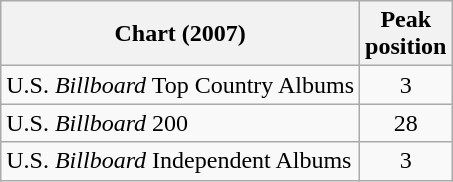<table class="wikitable">
<tr>
<th>Chart (2007)</th>
<th>Peak<br>position</th>
</tr>
<tr>
<td>U.S. <em>Billboard</em> Top Country Albums</td>
<td style="text-align:center;">3</td>
</tr>
<tr>
<td>U.S. <em>Billboard</em> 200</td>
<td style="text-align:center;">28</td>
</tr>
<tr>
<td>U.S. <em>Billboard</em> Independent Albums</td>
<td style="text-align:center;">3</td>
</tr>
</table>
